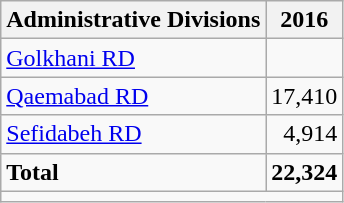<table class="wikitable">
<tr>
<th>Administrative Divisions</th>
<th>2016</th>
</tr>
<tr>
<td><a href='#'>Golkhani RD</a></td>
<td style="text-align: right;"></td>
</tr>
<tr>
<td><a href='#'>Qaemabad RD</a></td>
<td style="text-align: right;">17,410</td>
</tr>
<tr>
<td><a href='#'>Sefidabeh RD</a></td>
<td style="text-align: right;">4,914</td>
</tr>
<tr>
<td><strong>Total</strong></td>
<td style="text-align: right;"><strong>22,324</strong></td>
</tr>
<tr>
<td colspan=2></td>
</tr>
</table>
